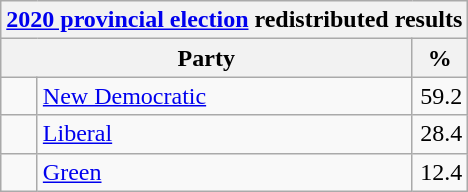<table class="wikitable">
<tr>
<th colspan="4"><a href='#'>2020 provincial election</a> redistributed results</th>
</tr>
<tr>
<th bgcolor="#DDDDFF" width="130px" colspan="2">Party</th>
<th bgcolor="#DDDDFF" width="30px">%</th>
</tr>
<tr>
<td> </td>
<td><a href='#'>New Democratic</a></td>
<td align=right>59.2</td>
</tr>
<tr>
<td> </td>
<td><a href='#'>Liberal</a></td>
<td align=right>28.4</td>
</tr>
<tr>
<td> </td>
<td><a href='#'>Green</a></td>
<td align=right>12.4</td>
</tr>
</table>
